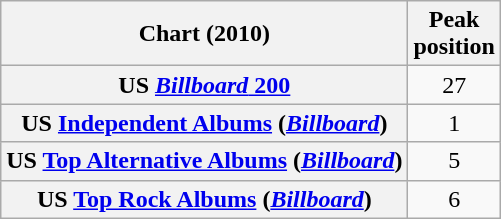<table class="wikitable sortable plainrowheaders" style="text-align:center">
<tr>
<th scope="col">Chart (2010)</th>
<th scope="col">Peak<br> position</th>
</tr>
<tr>
<th scope="row">US <a href='#'><em>Billboard</em> 200</a></th>
<td>27</td>
</tr>
<tr>
<th scope="row">US <a href='#'>Independent Albums</a> (<a href='#'><em>Billboard</em></a>)</th>
<td>1</td>
</tr>
<tr>
<th scope="row">US <a href='#'>Top Alternative Albums</a> (<a href='#'><em>Billboard</em></a>)</th>
<td>5</td>
</tr>
<tr>
<th scope="row">US <a href='#'>Top Rock Albums</a> (<a href='#'><em>Billboard</em></a>)</th>
<td>6</td>
</tr>
</table>
